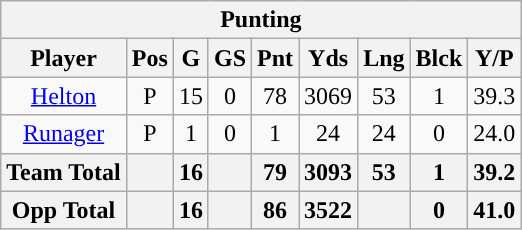<table class="wikitable" style="text-align:center">
<tr>
<th colspan="9">Punting</th>
</tr>
<tr>
<th>Player</th>
<th>Pos</th>
<th>G</th>
<th>GS</th>
<th>Pnt</th>
<th>Yds</th>
<th>Lng</th>
<th>Blck</th>
<th>Y/P</th>
</tr>
<tr>
<td><a href='#'>Helton</a></td>
<td>P</td>
<td>15</td>
<td>0</td>
<td>78</td>
<td>3069</td>
<td>53</td>
<td>1</td>
<td>39.3</td>
</tr>
<tr>
<td><a href='#'>Runager</a></td>
<td>P</td>
<td>1</td>
<td>0</td>
<td>1</td>
<td>24</td>
<td>24</td>
<td>0</td>
<td>24.0</td>
</tr>
<tr>
<th>Team Total</th>
<th></th>
<th>16</th>
<th></th>
<th>79</th>
<th>3093</th>
<th>53</th>
<th>1</th>
<th>39.2</th>
</tr>
<tr>
<th>Opp Total</th>
<th></th>
<th>16</th>
<th></th>
<th>86</th>
<th>3522</th>
<th></th>
<th>0</th>
<th>41.0</th>
</tr>
</table>
